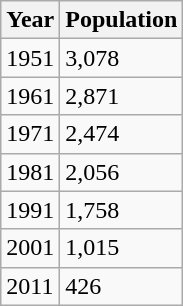<table class="wikitable">
<tr>
<th>Year</th>
<th>Population</th>
</tr>
<tr>
<td>1951</td>
<td>3,078</td>
</tr>
<tr>
<td>1961</td>
<td>2,871</td>
</tr>
<tr>
<td>1971</td>
<td>2,474</td>
</tr>
<tr>
<td>1981</td>
<td>2,056</td>
</tr>
<tr>
<td>1991</td>
<td>1,758</td>
</tr>
<tr>
<td>2001</td>
<td>1,015</td>
</tr>
<tr>
<td>2011</td>
<td>426</td>
</tr>
</table>
